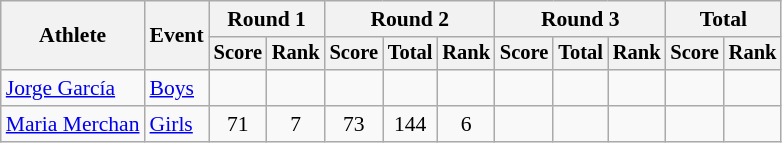<table class="wikitable" style="font-size:90%">
<tr>
<th rowspan="2">Athlete</th>
<th rowspan="2">Event</th>
<th colspan="2">Round 1</th>
<th colspan="3">Round 2</th>
<th colspan="3">Round 3</th>
<th colspan="2">Total</th>
</tr>
<tr style="font-size:95%">
<th>Score</th>
<th>Rank</th>
<th>Score</th>
<th>Total</th>
<th>Rank</th>
<th>Score</th>
<th>Total</th>
<th>Rank</th>
<th>Score</th>
<th>Rank</th>
</tr>
<tr align=center>
<td align=left><a href='#'>Jorge García</a></td>
<td align=left><a href='#'>Boys</a></td>
<td></td>
<td></td>
<td></td>
<td></td>
<td></td>
<td></td>
<td></td>
<td></td>
<td></td>
<td></td>
</tr>
<tr align=center>
<td align=left><a href='#'>Maria Merchan</a></td>
<td align=left><a href='#'>Girls</a></td>
<td>71</td>
<td>7</td>
<td>73</td>
<td>144</td>
<td>6</td>
<td></td>
<td></td>
<td></td>
<td></td>
<td></td>
</tr>
</table>
